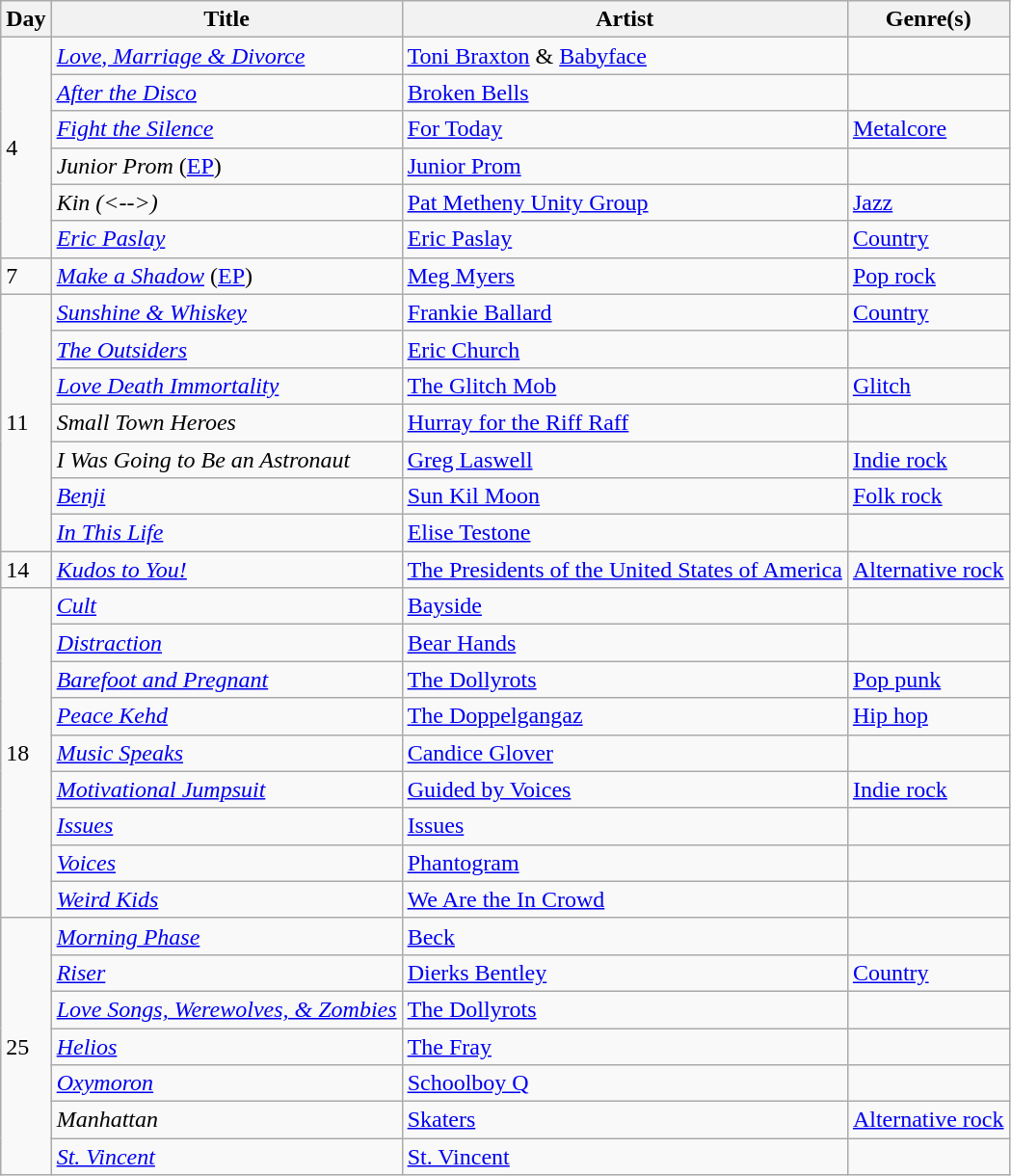<table class="wikitable" style="text-align: left;">
<tr>
<th>Day</th>
<th>Title</th>
<th>Artist</th>
<th>Genre(s)</th>
</tr>
<tr>
<td rowspan="6">4</td>
<td><em><a href='#'>Love, Marriage & Divorce</a></em></td>
<td><a href='#'>Toni Braxton</a> & <a href='#'>Babyface</a></td>
<td></td>
</tr>
<tr>
<td><em><a href='#'>After the Disco</a></em></td>
<td><a href='#'>Broken Bells</a></td>
<td></td>
</tr>
<tr>
<td><em><a href='#'>Fight the Silence</a></em></td>
<td><a href='#'>For Today</a></td>
<td><a href='#'>Metalcore</a></td>
</tr>
<tr>
<td><em>Junior Prom</em> (<a href='#'>EP</a>)</td>
<td><a href='#'>Junior Prom</a></td>
<td></td>
</tr>
<tr>
<td><em>Kin (<-->)</em></td>
<td><a href='#'>Pat Metheny Unity Group</a></td>
<td><a href='#'>Jazz</a></td>
</tr>
<tr>
<td><em><a href='#'>Eric Paslay</a></em></td>
<td><a href='#'>Eric Paslay</a></td>
<td><a href='#'>Country</a></td>
</tr>
<tr>
<td>7</td>
<td><em><a href='#'>Make a Shadow</a></em> (<a href='#'>EP</a>)</td>
<td><a href='#'>Meg Myers</a></td>
<td><a href='#'>Pop rock</a></td>
</tr>
<tr>
<td rowspan="7">11</td>
<td><em><a href='#'>Sunshine & Whiskey</a></em></td>
<td><a href='#'>Frankie Ballard</a></td>
<td><a href='#'>Country</a></td>
</tr>
<tr>
<td><em><a href='#'>The Outsiders</a></em></td>
<td><a href='#'>Eric Church</a></td>
<td></td>
</tr>
<tr>
<td><em><a href='#'>Love Death Immortality</a></em></td>
<td><a href='#'>The Glitch Mob</a></td>
<td><a href='#'>Glitch</a></td>
</tr>
<tr>
<td><em>Small Town Heroes</em></td>
<td><a href='#'>Hurray for the Riff Raff</a></td>
<td></td>
</tr>
<tr>
<td><em>I Was Going to Be an Astronaut</em></td>
<td><a href='#'>Greg Laswell</a></td>
<td><a href='#'>Indie rock</a></td>
</tr>
<tr>
<td><em><a href='#'>Benji</a></em></td>
<td><a href='#'>Sun Kil Moon</a></td>
<td><a href='#'>Folk rock</a></td>
</tr>
<tr>
<td><em><a href='#'>In This Life</a></em></td>
<td><a href='#'>Elise Testone</a></td>
<td></td>
</tr>
<tr>
<td>14</td>
<td><em><a href='#'>Kudos to You!</a></em></td>
<td><a href='#'>The Presidents of the United States of America</a></td>
<td><a href='#'>Alternative rock</a></td>
</tr>
<tr>
<td rowspan="9">18</td>
<td><em><a href='#'>Cult</a></em></td>
<td><a href='#'>Bayside</a></td>
<td></td>
</tr>
<tr>
<td><em><a href='#'>Distraction</a></em></td>
<td><a href='#'>Bear Hands</a></td>
<td></td>
</tr>
<tr>
<td><em><a href='#'>Barefoot and Pregnant</a></em></td>
<td><a href='#'>The Dollyrots</a></td>
<td><a href='#'>Pop punk</a></td>
</tr>
<tr>
<td><em><a href='#'>Peace Kehd</a></em></td>
<td><a href='#'>The Doppelgangaz</a></td>
<td><a href='#'>Hip hop</a></td>
</tr>
<tr>
<td><em><a href='#'>Music Speaks</a></em></td>
<td><a href='#'>Candice Glover</a></td>
<td></td>
</tr>
<tr>
<td><em><a href='#'>Motivational Jumpsuit</a></em></td>
<td><a href='#'>Guided by Voices</a></td>
<td><a href='#'>Indie rock</a></td>
</tr>
<tr>
<td><em><a href='#'>Issues</a></em></td>
<td><a href='#'>Issues</a></td>
<td></td>
</tr>
<tr>
<td><em><a href='#'>Voices</a></em></td>
<td><a href='#'>Phantogram</a></td>
<td></td>
</tr>
<tr>
<td><em><a href='#'>Weird Kids</a></em></td>
<td><a href='#'>We Are the In Crowd</a></td>
<td></td>
</tr>
<tr>
<td rowspan="7">25</td>
<td><em><a href='#'>Morning Phase</a></em></td>
<td><a href='#'>Beck</a></td>
<td></td>
</tr>
<tr>
<td><em><a href='#'>Riser</a></em></td>
<td><a href='#'>Dierks Bentley</a></td>
<td><a href='#'>Country</a></td>
</tr>
<tr>
<td><em><a href='#'>Love Songs, Werewolves, & Zombies</a></em></td>
<td><a href='#'>The Dollyrots</a></td>
<td></td>
</tr>
<tr>
<td><em><a href='#'>Helios</a></em></td>
<td><a href='#'>The Fray</a></td>
<td></td>
</tr>
<tr>
<td><em><a href='#'>Oxymoron</a></em></td>
<td><a href='#'>Schoolboy Q</a></td>
<td></td>
</tr>
<tr>
<td><em>Manhattan</em></td>
<td><a href='#'>Skaters</a></td>
<td><a href='#'>Alternative rock</a></td>
</tr>
<tr>
<td><em><a href='#'>St. Vincent</a></em></td>
<td><a href='#'>St. Vincent</a></td>
<td></td>
</tr>
</table>
